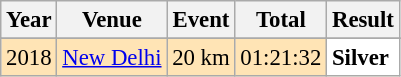<table class="sortable wikitable" style="font-size: 95%;">
<tr>
<th>Year</th>
<th>Venue</th>
<th>Event</th>
<th>Total</th>
<th>Result</th>
</tr>
<tr>
</tr>
<tr style="background:#FFE4B5">
<td align="center">2018</td>
<td align="left"><a href='#'>New Delhi</a></td>
<td align="left">20 km</td>
<td align="left">01:21:32</td>
<td style="text-align:left; background:white"><strong>Silver</strong></td>
</tr>
</table>
